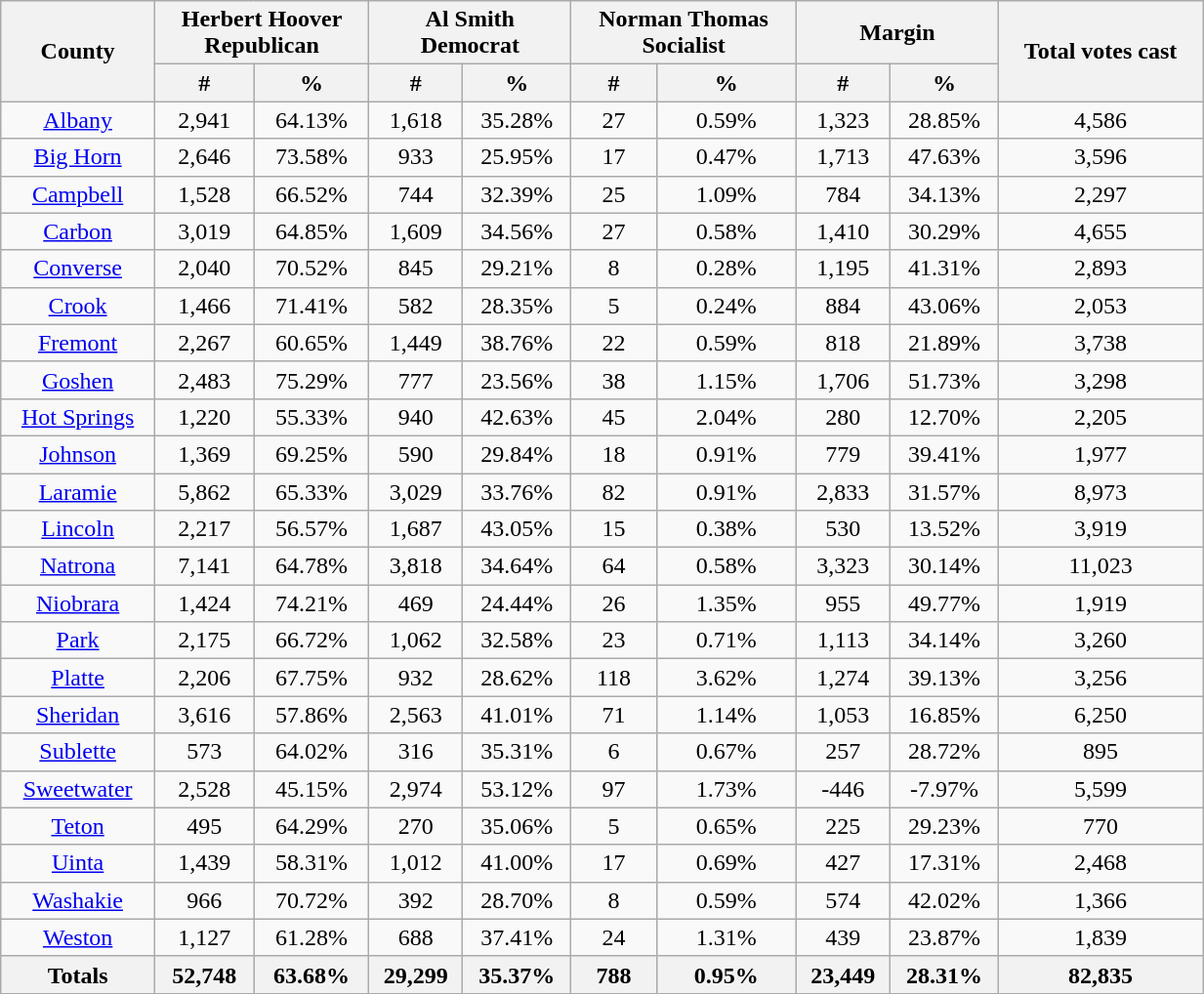<table width="65%"  class="wikitable sortable" style="text-align:center">
<tr>
<th style="text-align:center;" rowspan="2">County</th>
<th style="text-align:center;" colspan="2">Herbert Hoover<br>Republican</th>
<th style="text-align:center;" colspan="2">Al Smith<br>Democrat</th>
<th style="text-align:center;" colspan="2">Norman Thomas<br>Socialist</th>
<th style="text-align:center;" colspan="2">Margin</th>
<th style="text-align:center;" rowspan="2">Total votes cast</th>
</tr>
<tr>
<th style="text-align:center;" data-sort-type="number">#</th>
<th style="text-align:center;" data-sort-type="number">%</th>
<th style="text-align:center;" data-sort-type="number">#</th>
<th style="text-align:center;" data-sort-type="number">%</th>
<th style="text-align:center;" data-sort-type="number">#</th>
<th style="text-align:center;" data-sort-type="number">%</th>
<th style="text-align:center;" data-sort-type="number">#</th>
<th style="text-align:center;" data-sort-type="number">%</th>
</tr>
<tr style="text-align:center;">
<td><a href='#'>Albany</a></td>
<td>2,941</td>
<td>64.13%</td>
<td>1,618</td>
<td>35.28%</td>
<td>27</td>
<td>0.59%</td>
<td>1,323</td>
<td>28.85%</td>
<td>4,586</td>
</tr>
<tr style="text-align:center;">
<td><a href='#'>Big Horn</a></td>
<td>2,646</td>
<td>73.58%</td>
<td>933</td>
<td>25.95%</td>
<td>17</td>
<td>0.47%</td>
<td>1,713</td>
<td>47.63%</td>
<td>3,596</td>
</tr>
<tr style="text-align:center;">
<td><a href='#'>Campbell</a></td>
<td>1,528</td>
<td>66.52%</td>
<td>744</td>
<td>32.39%</td>
<td>25</td>
<td>1.09%</td>
<td>784</td>
<td>34.13%</td>
<td>2,297</td>
</tr>
<tr style="text-align:center;">
<td><a href='#'>Carbon</a></td>
<td>3,019</td>
<td>64.85%</td>
<td>1,609</td>
<td>34.56%</td>
<td>27</td>
<td>0.58%</td>
<td>1,410</td>
<td>30.29%</td>
<td>4,655</td>
</tr>
<tr style="text-align:center;">
<td><a href='#'>Converse</a></td>
<td>2,040</td>
<td>70.52%</td>
<td>845</td>
<td>29.21%</td>
<td>8</td>
<td>0.28%</td>
<td>1,195</td>
<td>41.31%</td>
<td>2,893</td>
</tr>
<tr style="text-align:center;">
<td><a href='#'>Crook</a></td>
<td>1,466</td>
<td>71.41%</td>
<td>582</td>
<td>28.35%</td>
<td>5</td>
<td>0.24%</td>
<td>884</td>
<td>43.06%</td>
<td>2,053</td>
</tr>
<tr style="text-align:center;">
<td><a href='#'>Fremont</a></td>
<td>2,267</td>
<td>60.65%</td>
<td>1,449</td>
<td>38.76%</td>
<td>22</td>
<td>0.59%</td>
<td>818</td>
<td>21.89%</td>
<td>3,738</td>
</tr>
<tr style="text-align:center;">
<td><a href='#'>Goshen</a></td>
<td>2,483</td>
<td>75.29%</td>
<td>777</td>
<td>23.56%</td>
<td>38</td>
<td>1.15%</td>
<td>1,706</td>
<td>51.73%</td>
<td>3,298</td>
</tr>
<tr style="text-align:center;">
<td><a href='#'>Hot Springs</a></td>
<td>1,220</td>
<td>55.33%</td>
<td>940</td>
<td>42.63%</td>
<td>45</td>
<td>2.04%</td>
<td>280</td>
<td>12.70%</td>
<td>2,205</td>
</tr>
<tr style="text-align:center;">
<td><a href='#'>Johnson</a></td>
<td>1,369</td>
<td>69.25%</td>
<td>590</td>
<td>29.84%</td>
<td>18</td>
<td>0.91%</td>
<td>779</td>
<td>39.41%</td>
<td>1,977</td>
</tr>
<tr style="text-align:center;">
<td><a href='#'>Laramie</a></td>
<td>5,862</td>
<td>65.33%</td>
<td>3,029</td>
<td>33.76%</td>
<td>82</td>
<td>0.91%</td>
<td>2,833</td>
<td>31.57%</td>
<td>8,973</td>
</tr>
<tr style="text-align:center;">
<td><a href='#'>Lincoln</a></td>
<td>2,217</td>
<td>56.57%</td>
<td>1,687</td>
<td>43.05%</td>
<td>15</td>
<td>0.38%</td>
<td>530</td>
<td>13.52%</td>
<td>3,919</td>
</tr>
<tr style="text-align:center;">
<td><a href='#'>Natrona</a></td>
<td>7,141</td>
<td>64.78%</td>
<td>3,818</td>
<td>34.64%</td>
<td>64</td>
<td>0.58%</td>
<td>3,323</td>
<td>30.14%</td>
<td>11,023</td>
</tr>
<tr style="text-align:center;">
<td><a href='#'>Niobrara</a></td>
<td>1,424</td>
<td>74.21%</td>
<td>469</td>
<td>24.44%</td>
<td>26</td>
<td>1.35%</td>
<td>955</td>
<td>49.77%</td>
<td>1,919</td>
</tr>
<tr style="text-align:center;">
<td><a href='#'>Park</a></td>
<td>2,175</td>
<td>66.72%</td>
<td>1,062</td>
<td>32.58%</td>
<td>23</td>
<td>0.71%</td>
<td>1,113</td>
<td>34.14%</td>
<td>3,260</td>
</tr>
<tr style="text-align:center;">
<td><a href='#'>Platte</a></td>
<td>2,206</td>
<td>67.75%</td>
<td>932</td>
<td>28.62%</td>
<td>118</td>
<td>3.62%</td>
<td>1,274</td>
<td>39.13%</td>
<td>3,256</td>
</tr>
<tr style="text-align:center;">
<td><a href='#'>Sheridan</a></td>
<td>3,616</td>
<td>57.86%</td>
<td>2,563</td>
<td>41.01%</td>
<td>71</td>
<td>1.14%</td>
<td>1,053</td>
<td>16.85%</td>
<td>6,250</td>
</tr>
<tr style="text-align:center;">
<td><a href='#'>Sublette</a></td>
<td>573</td>
<td>64.02%</td>
<td>316</td>
<td>35.31%</td>
<td>6</td>
<td>0.67%</td>
<td>257</td>
<td>28.72%</td>
<td>895</td>
</tr>
<tr style="text-align:center;">
<td><a href='#'>Sweetwater</a></td>
<td>2,528</td>
<td>45.15%</td>
<td>2,974</td>
<td>53.12%</td>
<td>97</td>
<td>1.73%</td>
<td>-446</td>
<td>-7.97%</td>
<td>5,599</td>
</tr>
<tr style="text-align:center;">
<td><a href='#'>Teton</a></td>
<td>495</td>
<td>64.29%</td>
<td>270</td>
<td>35.06%</td>
<td>5</td>
<td>0.65%</td>
<td>225</td>
<td>29.23%</td>
<td>770</td>
</tr>
<tr style="text-align:center;">
<td><a href='#'>Uinta</a></td>
<td>1,439</td>
<td>58.31%</td>
<td>1,012</td>
<td>41.00%</td>
<td>17</td>
<td>0.69%</td>
<td>427</td>
<td>17.31%</td>
<td>2,468</td>
</tr>
<tr style="text-align:center;">
<td><a href='#'>Washakie</a></td>
<td>966</td>
<td>70.72%</td>
<td>392</td>
<td>28.70%</td>
<td>8</td>
<td>0.59%</td>
<td>574</td>
<td>42.02%</td>
<td>1,366</td>
</tr>
<tr style="text-align:center;">
<td><a href='#'>Weston</a></td>
<td>1,127</td>
<td>61.28%</td>
<td>688</td>
<td>37.41%</td>
<td>24</td>
<td>1.31%</td>
<td>439</td>
<td>23.87%</td>
<td>1,839</td>
</tr>
<tr style="text-align:center;">
<th>Totals</th>
<th>52,748</th>
<th>63.68%</th>
<th>29,299</th>
<th>35.37%</th>
<th>788</th>
<th>0.95%</th>
<th>23,449</th>
<th>28.31%</th>
<th>82,835</th>
</tr>
</table>
